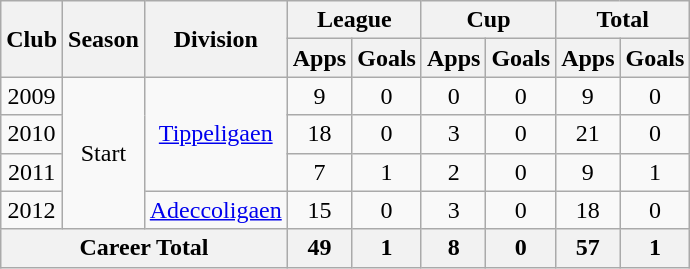<table class="wikitable" style="text-align: center;">
<tr>
<th rowspan="2">Club</th>
<th rowspan="2">Season</th>
<th rowspan="2">Division</th>
<th colspan="2">League</th>
<th colspan="2">Cup</th>
<th colspan="2">Total</th>
</tr>
<tr>
<th>Apps</th>
<th>Goals</th>
<th>Apps</th>
<th>Goals</th>
<th>Apps</th>
<th>Goals</th>
</tr>
<tr>
<td>2009</td>
<td rowspan="4">Start</td>
<td rowspan="3"><a href='#'>Tippeligaen</a></td>
<td>9</td>
<td>0</td>
<td>0</td>
<td>0</td>
<td>9</td>
<td>0</td>
</tr>
<tr>
<td>2010</td>
<td>18</td>
<td>0</td>
<td>3</td>
<td>0</td>
<td>21</td>
<td>0</td>
</tr>
<tr>
<td>2011</td>
<td>7</td>
<td>1</td>
<td>2</td>
<td>0</td>
<td>9</td>
<td>1</td>
</tr>
<tr>
<td>2012</td>
<td><a href='#'>Adeccoligaen</a></td>
<td>15</td>
<td>0</td>
<td>3</td>
<td>0</td>
<td>18</td>
<td>0</td>
</tr>
<tr>
<th colspan="3">Career Total</th>
<th>49</th>
<th>1</th>
<th>8</th>
<th>0</th>
<th>57</th>
<th>1</th>
</tr>
</table>
